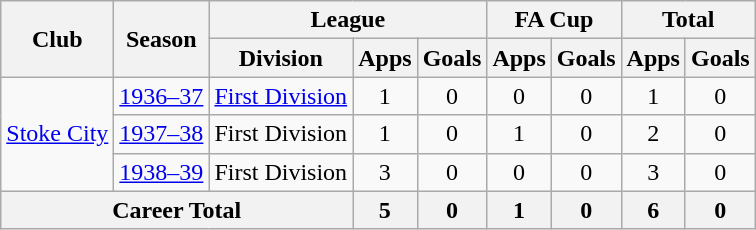<table class="wikitable" style="text-align: center;">
<tr>
<th rowspan="2">Club</th>
<th rowspan="2">Season</th>
<th colspan="3">League</th>
<th colspan="2">FA Cup</th>
<th colspan="2">Total</th>
</tr>
<tr>
<th>Division</th>
<th>Apps</th>
<th>Goals</th>
<th>Apps</th>
<th>Goals</th>
<th>Apps</th>
<th>Goals</th>
</tr>
<tr>
<td rowspan="3"><a href='#'>Stoke City</a></td>
<td><a href='#'>1936–37</a></td>
<td><a href='#'>First Division</a></td>
<td>1</td>
<td>0</td>
<td>0</td>
<td>0</td>
<td>1</td>
<td>0</td>
</tr>
<tr>
<td><a href='#'>1937–38</a></td>
<td>First Division</td>
<td>1</td>
<td>0</td>
<td>1</td>
<td>0</td>
<td>2</td>
<td>0</td>
</tr>
<tr>
<td><a href='#'>1938–39</a></td>
<td>First Division</td>
<td>3</td>
<td>0</td>
<td>0</td>
<td>0</td>
<td>3</td>
<td>0</td>
</tr>
<tr>
<th colspan="3">Career Total</th>
<th>5</th>
<th>0</th>
<th>1</th>
<th>0</th>
<th>6</th>
<th>0</th>
</tr>
</table>
